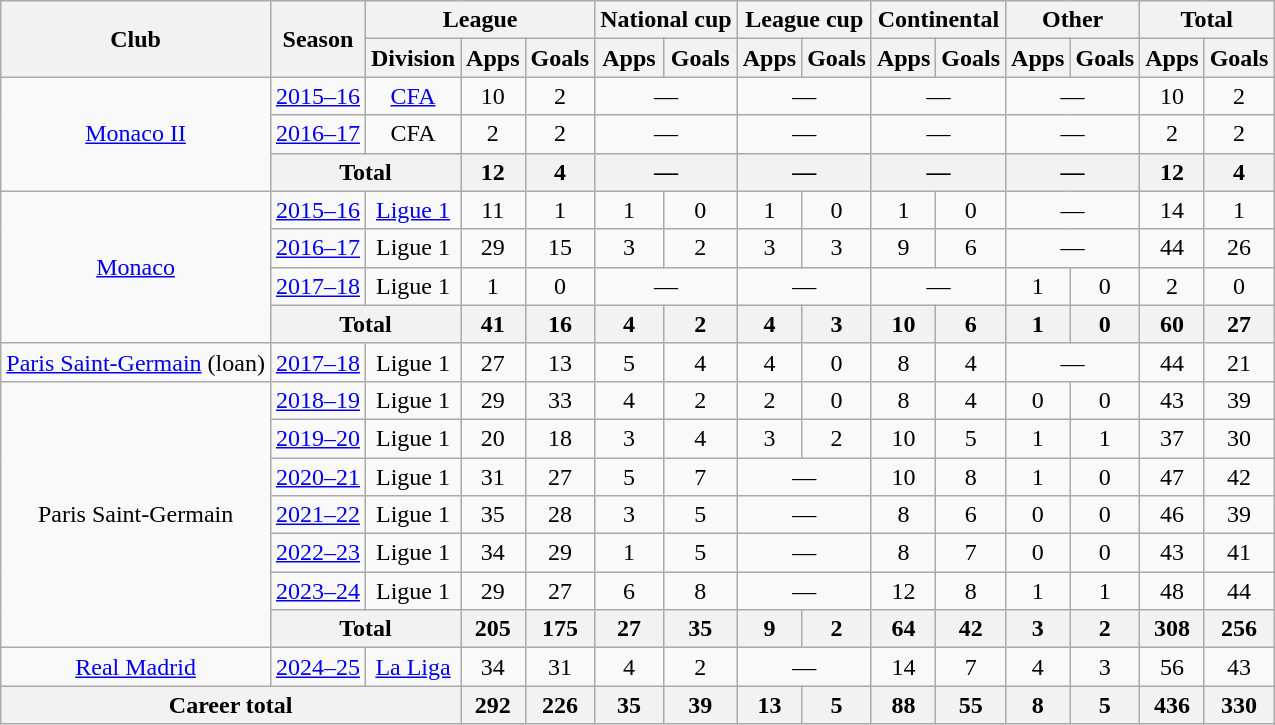<table class="wikitable" style="text-align: center;">
<tr>
<th rowspan="2">Club</th>
<th rowspan="2">Season</th>
<th colspan="3">League</th>
<th colspan="2">National cup</th>
<th colspan="2">League cup</th>
<th colspan="2">Continental</th>
<th colspan="2">Other</th>
<th colspan="2">Total</th>
</tr>
<tr>
<th>Division</th>
<th>Apps</th>
<th>Goals</th>
<th>Apps</th>
<th>Goals</th>
<th>Apps</th>
<th>Goals</th>
<th>Apps</th>
<th>Goals</th>
<th>Apps</th>
<th>Goals</th>
<th>Apps</th>
<th>Goals</th>
</tr>
<tr>
<td rowspan="3"><a href='#'>Monaco II</a></td>
<td><a href='#'>2015–16</a></td>
<td><a href='#'>CFA</a></td>
<td>10</td>
<td>2</td>
<td colspan="2">—</td>
<td colspan="2">—</td>
<td colspan="2">—</td>
<td colspan="2">—</td>
<td>10</td>
<td>2</td>
</tr>
<tr>
<td><a href='#'>2016–17</a></td>
<td>CFA</td>
<td>2</td>
<td>2</td>
<td colspan="2">—</td>
<td colspan="2">—</td>
<td colspan="2">—</td>
<td colspan="2">—</td>
<td>2</td>
<td>2</td>
</tr>
<tr>
<th colspan="2">Total</th>
<th>12</th>
<th>4</th>
<th colspan="2">—</th>
<th colspan="2">—</th>
<th colspan="2">—</th>
<th colspan="2">—</th>
<th>12</th>
<th>4</th>
</tr>
<tr>
<td rowspan="4"><a href='#'>Monaco</a></td>
<td><a href='#'>2015–16</a></td>
<td><a href='#'>Ligue 1</a></td>
<td>11</td>
<td>1</td>
<td>1</td>
<td>0</td>
<td>1</td>
<td>0</td>
<td>1</td>
<td>0</td>
<td colspan="2">—</td>
<td>14</td>
<td>1</td>
</tr>
<tr>
<td><a href='#'>2016–17</a></td>
<td>Ligue 1</td>
<td>29</td>
<td>15</td>
<td>3</td>
<td>2</td>
<td>3</td>
<td>3</td>
<td>9</td>
<td>6</td>
<td colspan="2">—</td>
<td>44</td>
<td>26</td>
</tr>
<tr>
<td><a href='#'>2017–18</a></td>
<td>Ligue 1</td>
<td>1</td>
<td>0</td>
<td colspan="2">—</td>
<td colspan="2">—</td>
<td colspan="2">—</td>
<td>1</td>
<td>0</td>
<td>2</td>
<td>0</td>
</tr>
<tr>
<th colspan="2">Total</th>
<th>41</th>
<th>16</th>
<th>4</th>
<th>2</th>
<th>4</th>
<th>3</th>
<th>10</th>
<th>6</th>
<th>1</th>
<th>0</th>
<th>60</th>
<th>27</th>
</tr>
<tr>
<td><a href='#'>Paris Saint-Germain</a> (loan)</td>
<td><a href='#'>2017–18</a></td>
<td>Ligue 1</td>
<td>27</td>
<td>13</td>
<td>5</td>
<td>4</td>
<td>4</td>
<td>0</td>
<td>8</td>
<td>4</td>
<td colspan="2">—</td>
<td>44</td>
<td>21</td>
</tr>
<tr>
<td rowspan="7">Paris Saint-Germain</td>
<td><a href='#'>2018–19</a></td>
<td>Ligue 1</td>
<td>29</td>
<td>33</td>
<td>4</td>
<td>2</td>
<td>2</td>
<td>0</td>
<td>8</td>
<td>4</td>
<td>0</td>
<td>0</td>
<td>43</td>
<td>39</td>
</tr>
<tr>
<td><a href='#'>2019–20</a></td>
<td>Ligue 1</td>
<td>20</td>
<td>18</td>
<td>3</td>
<td>4</td>
<td>3</td>
<td>2</td>
<td>10</td>
<td>5</td>
<td>1</td>
<td>1</td>
<td>37</td>
<td>30</td>
</tr>
<tr>
<td><a href='#'>2020–21</a></td>
<td>Ligue 1</td>
<td>31</td>
<td>27</td>
<td>5</td>
<td>7</td>
<td colspan="2">—</td>
<td>10</td>
<td>8</td>
<td>1</td>
<td>0</td>
<td>47</td>
<td>42</td>
</tr>
<tr>
<td><a href='#'>2021–22</a></td>
<td>Ligue 1</td>
<td>35</td>
<td>28</td>
<td>3</td>
<td>5</td>
<td colspan="2">—</td>
<td>8</td>
<td>6</td>
<td>0</td>
<td>0</td>
<td>46</td>
<td>39</td>
</tr>
<tr>
<td><a href='#'>2022–23</a></td>
<td>Ligue 1</td>
<td>34</td>
<td>29</td>
<td>1</td>
<td>5</td>
<td colspan="2">—</td>
<td>8</td>
<td>7</td>
<td>0</td>
<td>0</td>
<td>43</td>
<td>41</td>
</tr>
<tr>
<td><a href='#'>2023–24</a></td>
<td>Ligue 1</td>
<td>29</td>
<td>27</td>
<td>6</td>
<td>8</td>
<td colspan="2">—</td>
<td>12</td>
<td>8</td>
<td>1</td>
<td>1</td>
<td>48</td>
<td>44</td>
</tr>
<tr>
<th colspan="2">Total</th>
<th>205</th>
<th>175</th>
<th>27</th>
<th>35</th>
<th>9</th>
<th>2</th>
<th>64</th>
<th>42</th>
<th>3</th>
<th>2</th>
<th>308</th>
<th>256</th>
</tr>
<tr>
<td><a href='#'>Real Madrid</a></td>
<td><a href='#'>2024–25</a></td>
<td><a href='#'>La Liga</a></td>
<td>34</td>
<td>31</td>
<td>4</td>
<td>2</td>
<td colspan="2">—</td>
<td>14</td>
<td>7</td>
<td>4</td>
<td>3</td>
<td>56</td>
<td>43</td>
</tr>
<tr>
<th colspan="3">Career total</th>
<th>292</th>
<th>226</th>
<th>35</th>
<th>39</th>
<th>13</th>
<th>5</th>
<th>88</th>
<th>55</th>
<th>8</th>
<th>5</th>
<th>436</th>
<th>330</th>
</tr>
</table>
